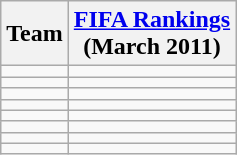<table class="wikitable" style="text-align: left;">
<tr>
<th>Team</th>
<th><a href='#'>FIFA Rankings</a><br>(March 2011)</th>
</tr>
<tr>
<td></td>
<td></td>
</tr>
<tr>
<td></td>
<td></td>
</tr>
<tr>
<td></td>
<td></td>
</tr>
<tr>
<td></td>
<td></td>
</tr>
<tr>
<td></td>
<td></td>
</tr>
<tr>
<td></td>
<td></td>
</tr>
<tr>
<td></td>
<td></td>
</tr>
<tr>
<td></td>
<td></td>
</tr>
</table>
